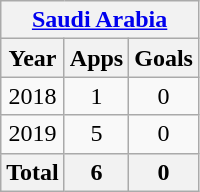<table class="wikitable" style="text-align:center">
<tr>
<th colspan=3><a href='#'>Saudi Arabia</a></th>
</tr>
<tr>
<th>Year</th>
<th>Apps</th>
<th>Goals</th>
</tr>
<tr>
<td>2018</td>
<td>1</td>
<td>0</td>
</tr>
<tr>
<td>2019</td>
<td>5</td>
<td>0</td>
</tr>
<tr>
<th>Total</th>
<th>6</th>
<th>0</th>
</tr>
</table>
